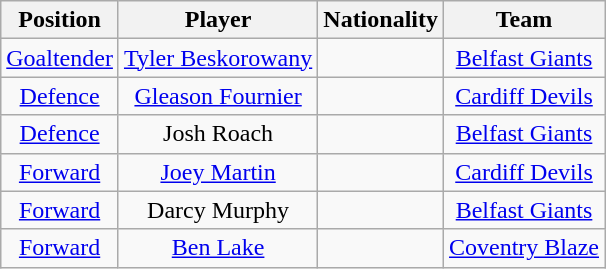<table class="wikitable">
<tr>
<th>Position</th>
<th>Player</th>
<th>Nationality</th>
<th>Team</th>
</tr>
<tr align="center">
<td><a href='#'>Goaltender</a></td>
<td><a href='#'>Tyler Beskorowany</a></td>
<td></td>
<td><a href='#'>Belfast Giants</a></td>
</tr>
<tr align="center">
<td><a href='#'>Defence</a></td>
<td><a href='#'>Gleason Fournier</a></td>
<td></td>
<td><a href='#'>Cardiff Devils</a></td>
</tr>
<tr align="center">
<td><a href='#'>Defence</a></td>
<td>Josh Roach</td>
<td></td>
<td><a href='#'>Belfast Giants</a></td>
</tr>
<tr align="center">
<td><a href='#'>Forward</a></td>
<td><a href='#'>Joey Martin</a></td>
<td></td>
<td><a href='#'>Cardiff Devils</a></td>
</tr>
<tr align="center">
<td><a href='#'>Forward</a></td>
<td>Darcy Murphy</td>
<td></td>
<td><a href='#'>Belfast Giants</a></td>
</tr>
<tr align="center">
<td><a href='#'>Forward</a></td>
<td><a href='#'>Ben Lake</a></td>
<td></td>
<td><a href='#'>Coventry Blaze</a></td>
</tr>
</table>
